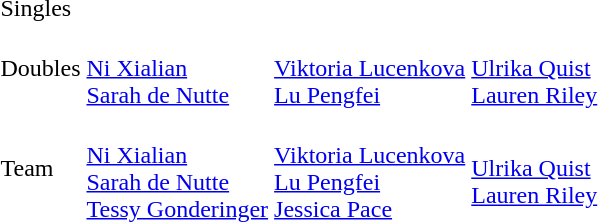<table>
<tr>
<td rowspan=2>Singles</td>
<td rowspan=2></td>
<td rowspan=2></td>
<td></td>
</tr>
<tr>
<td></td>
</tr>
<tr>
<td>Doubles</td>
<td><br><a href='#'>Ni Xialian</a><br><a href='#'>Sarah de Nutte</a></td>
<td><br><a href='#'>Viktoria Lucenkova</a><br><a href='#'>Lu Pengfei</a></td>
<td><br><a href='#'>Ulrika Quist</a><br><a href='#'>Lauren Riley</a></td>
</tr>
<tr>
<td>Team</td>
<td><br><a href='#'>Ni Xialian</a><br><a href='#'>Sarah de Nutte</a><br><a href='#'>Tessy Gonderinger</a></td>
<td><br><a href='#'>Viktoria Lucenkova</a><br><a href='#'>Lu Pengfei</a><br><a href='#'>Jessica Pace</a></td>
<td><br><a href='#'>Ulrika Quist</a><br><a href='#'>Lauren Riley</a></td>
</tr>
</table>
